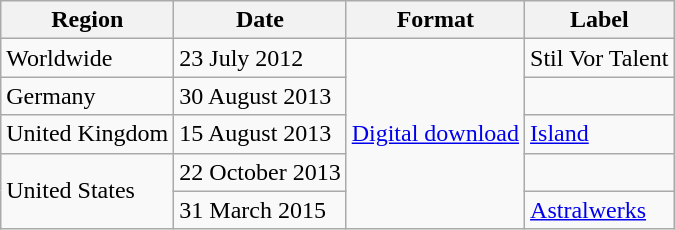<table class=wikitable>
<tr>
<th>Region</th>
<th>Date</th>
<th>Format</th>
<th>Label</th>
</tr>
<tr>
<td>Worldwide</td>
<td>23 July 2012</td>
<td rowspan="5"><a href='#'>Digital download</a></td>
<td>Stil Vor Talent</td>
</tr>
<tr>
<td>Germany</td>
<td>30 August 2013</td>
<td></td>
</tr>
<tr>
<td>United Kingdom</td>
<td>15 August 2013</td>
<td><a href='#'>Island</a></td>
</tr>
<tr>
<td rowspan="2">United States</td>
<td>22 October 2013</td>
<td></td>
</tr>
<tr>
<td>31 March 2015</td>
<td><a href='#'>Astralwerks</a></td>
</tr>
</table>
